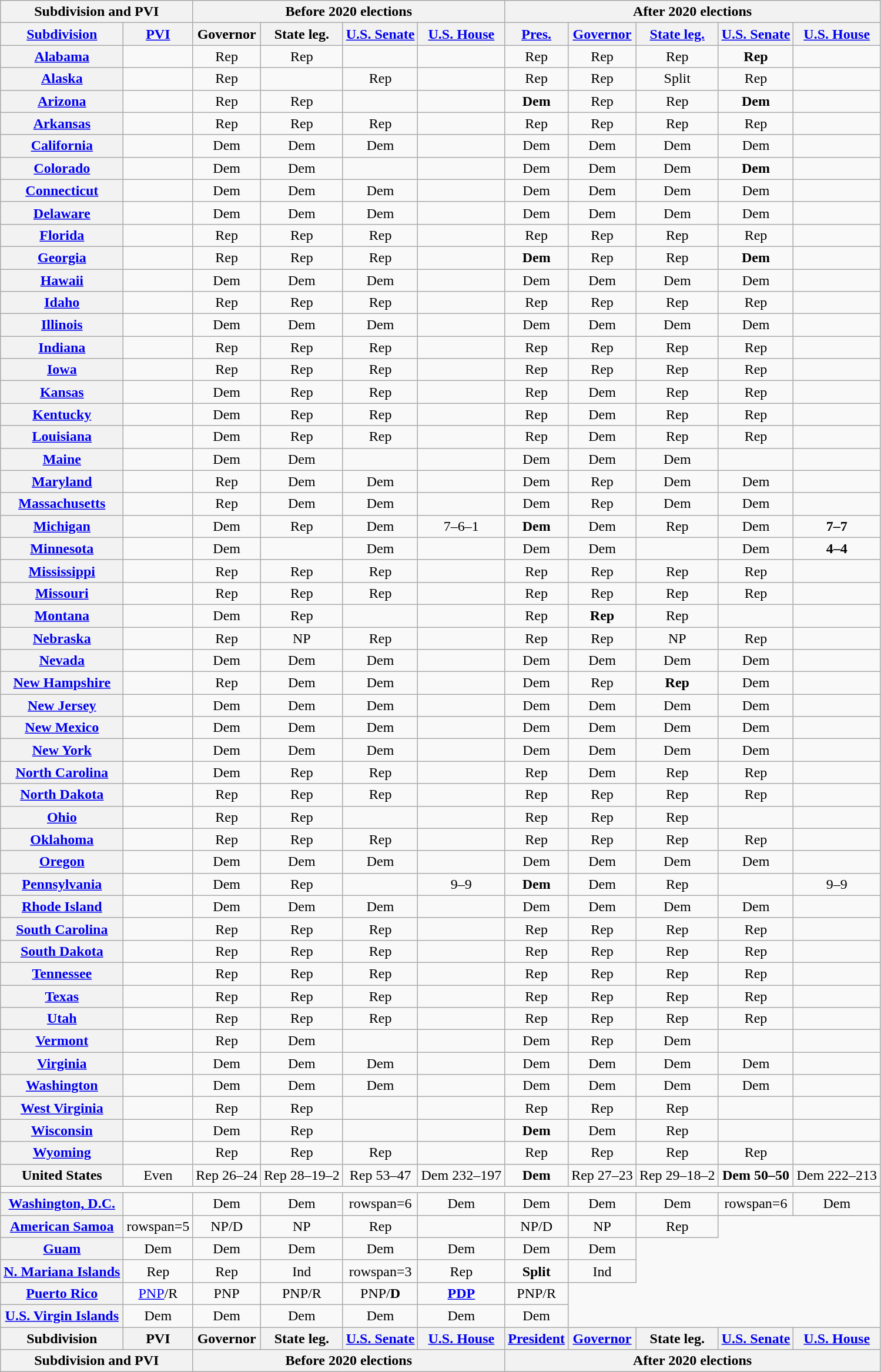<table class="wikitable sortable plainrowheaders" style="text-align: center;">
<tr>
<th scope="col" colspan= 2>Subdivision and PVI</th>
<th scope="col" colspan= 4>Before 2020 elections</th>
<th scope="col" colspan= 6>After 2020 elections</th>
</tr>
<tr>
<th><a href='#'>Subdivision</a></th>
<th data-sort-type="number"><a href='#'>PVI</a></th>
<th>Governor</th>
<th>State leg.</th>
<th><a href='#'>U.S. Senate</a></th>
<th><a href='#'>U.S. House</a></th>
<th><a href='#'>Pres.</a></th>
<th><a href='#'>Governor</a></th>
<th><a href='#'>State leg.</a></th>
<th><a href='#'>U.S. Senate</a></th>
<th><a href='#'>U.S. House</a></th>
</tr>
<tr>
<th scope="row"><a href='#'>Alabama</a></th>
<td></td>
<td>Rep</td>
<td>Rep</td>
<td></td>
<td></td>
<td>Rep</td>
<td>Rep</td>
<td>Rep</td>
<td><strong>Rep</strong></td>
<td></td>
</tr>
<tr>
<th scope="row"><a href='#'>Alaska</a></th>
<td></td>
<td>Rep</td>
<td></td>
<td>Rep</td>
<td></td>
<td>Rep</td>
<td>Rep</td>
<td>Split</td>
<td>Rep</td>
<td></td>
</tr>
<tr>
<th scope="row"><a href='#'>Arizona</a></th>
<td></td>
<td>Rep</td>
<td>Rep</td>
<td></td>
<td></td>
<td><strong>Dem</strong></td>
<td>Rep</td>
<td>Rep</td>
<td><strong>Dem</strong></td>
<td></td>
</tr>
<tr>
<th scope="row"><a href='#'>Arkansas</a></th>
<td></td>
<td>Rep</td>
<td>Rep</td>
<td>Rep</td>
<td></td>
<td>Rep</td>
<td>Rep</td>
<td>Rep</td>
<td>Rep</td>
<td></td>
</tr>
<tr>
<th scope="row"><a href='#'>California</a></th>
<td></td>
<td>Dem</td>
<td>Dem</td>
<td>Dem</td>
<td></td>
<td>Dem</td>
<td>Dem</td>
<td>Dem</td>
<td>Dem</td>
<td></td>
</tr>
<tr>
<th scope="row"><a href='#'>Colorado</a></th>
<td></td>
<td>Dem</td>
<td>Dem</td>
<td></td>
<td></td>
<td>Dem</td>
<td>Dem</td>
<td>Dem</td>
<td><strong>Dem</strong></td>
<td></td>
</tr>
<tr>
<th scope="row"><a href='#'>Connecticut</a></th>
<td></td>
<td>Dem</td>
<td>Dem</td>
<td>Dem</td>
<td></td>
<td>Dem</td>
<td>Dem</td>
<td>Dem</td>
<td>Dem</td>
<td></td>
</tr>
<tr>
<th scope="row"><a href='#'>Delaware</a></th>
<td></td>
<td>Dem</td>
<td>Dem</td>
<td>Dem</td>
<td></td>
<td>Dem</td>
<td>Dem</td>
<td>Dem</td>
<td>Dem</td>
<td></td>
</tr>
<tr>
<th scope="row"><a href='#'>Florida</a></th>
<td></td>
<td>Rep</td>
<td>Rep</td>
<td>Rep</td>
<td></td>
<td>Rep</td>
<td>Rep</td>
<td>Rep</td>
<td>Rep</td>
<td></td>
</tr>
<tr>
<th scope="row"><a href='#'>Georgia</a></th>
<td></td>
<td>Rep</td>
<td>Rep</td>
<td>Rep</td>
<td></td>
<td><strong>Dem</strong></td>
<td>Rep</td>
<td>Rep</td>
<td><strong>Dem</strong></td>
<td></td>
</tr>
<tr>
<th scope="row"><a href='#'>Hawaii</a></th>
<td></td>
<td>Dem</td>
<td>Dem</td>
<td>Dem</td>
<td></td>
<td>Dem</td>
<td>Dem</td>
<td>Dem</td>
<td>Dem</td>
<td></td>
</tr>
<tr>
<th scope="row"><a href='#'>Idaho</a></th>
<td></td>
<td>Rep</td>
<td>Rep</td>
<td>Rep</td>
<td></td>
<td>Rep</td>
<td>Rep</td>
<td>Rep</td>
<td>Rep</td>
<td></td>
</tr>
<tr>
<th scope="row"><a href='#'>Illinois</a></th>
<td></td>
<td>Dem</td>
<td>Dem</td>
<td>Dem</td>
<td></td>
<td>Dem</td>
<td>Dem</td>
<td>Dem</td>
<td>Dem</td>
<td></td>
</tr>
<tr>
<th scope="row"><a href='#'>Indiana</a></th>
<td></td>
<td>Rep</td>
<td>Rep</td>
<td>Rep</td>
<td></td>
<td>Rep</td>
<td>Rep</td>
<td>Rep</td>
<td>Rep</td>
<td></td>
</tr>
<tr>
<th scope="row"><a href='#'>Iowa</a></th>
<td></td>
<td>Rep</td>
<td>Rep</td>
<td>Rep</td>
<td></td>
<td>Rep</td>
<td>Rep</td>
<td>Rep</td>
<td>Rep</td>
<td><strong></strong></td>
</tr>
<tr>
<th scope="row"><a href='#'>Kansas</a></th>
<td></td>
<td>Dem</td>
<td>Rep</td>
<td>Rep</td>
<td></td>
<td>Rep</td>
<td>Dem</td>
<td>Rep</td>
<td>Rep</td>
<td></td>
</tr>
<tr>
<th scope="row"><a href='#'>Kentucky</a></th>
<td></td>
<td>Dem</td>
<td>Rep</td>
<td>Rep</td>
<td></td>
<td>Rep</td>
<td>Dem</td>
<td>Rep</td>
<td>Rep</td>
<td></td>
</tr>
<tr>
<th scope="row"><a href='#'>Louisiana</a></th>
<td></td>
<td>Dem</td>
<td>Rep</td>
<td>Rep</td>
<td></td>
<td>Rep</td>
<td>Dem</td>
<td>Rep</td>
<td>Rep</td>
<td></td>
</tr>
<tr>
<th scope="row"><a href='#'>Maine</a></th>
<td></td>
<td>Dem</td>
<td>Dem</td>
<td></td>
<td></td>
<td>Dem</td>
<td>Dem</td>
<td>Dem</td>
<td></td>
<td></td>
</tr>
<tr>
<th scope="row"><a href='#'>Maryland</a></th>
<td></td>
<td>Rep</td>
<td>Dem</td>
<td>Dem</td>
<td></td>
<td>Dem</td>
<td>Rep</td>
<td>Dem</td>
<td>Dem</td>
<td></td>
</tr>
<tr>
<th scope="row"><a href='#'>Massachusetts</a></th>
<td></td>
<td>Rep</td>
<td>Dem</td>
<td>Dem</td>
<td></td>
<td>Dem</td>
<td>Rep</td>
<td>Dem</td>
<td>Dem</td>
<td></td>
</tr>
<tr>
<th scope="row"><a href='#'>Michigan</a></th>
<td></td>
<td>Dem</td>
<td>Rep</td>
<td>Dem</td>
<td> 7–6–1</td>
<td><strong>Dem</strong></td>
<td>Dem</td>
<td>Rep</td>
<td>Dem</td>
<td><strong> 7–7</strong></td>
</tr>
<tr>
<th scope="row"><a href='#'>Minnesota</a></th>
<td></td>
<td>Dem</td>
<td></td>
<td>Dem</td>
<td></td>
<td>Dem</td>
<td>Dem</td>
<td></td>
<td>Dem</td>
<td><strong> 4–4</strong></td>
</tr>
<tr>
<th scope="row"><a href='#'>Mississippi</a></th>
<td></td>
<td>Rep</td>
<td>Rep</td>
<td>Rep</td>
<td></td>
<td>Rep</td>
<td>Rep</td>
<td>Rep</td>
<td>Rep</td>
<td></td>
</tr>
<tr>
<th scope="row"><a href='#'>Missouri</a></th>
<td></td>
<td>Rep</td>
<td>Rep</td>
<td>Rep</td>
<td></td>
<td>Rep</td>
<td>Rep</td>
<td>Rep</td>
<td>Rep</td>
<td></td>
</tr>
<tr>
<th scope="row"><a href='#'>Montana</a></th>
<td></td>
<td>Dem</td>
<td>Rep</td>
<td></td>
<td></td>
<td>Rep</td>
<td><strong>Rep</strong></td>
<td>Rep</td>
<td></td>
<td></td>
</tr>
<tr>
<th scope="row"><a href='#'>Nebraska</a></th>
<td></td>
<td>Rep</td>
<td>NP</td>
<td>Rep</td>
<td></td>
<td>Rep</td>
<td>Rep</td>
<td>NP</td>
<td>Rep</td>
<td></td>
</tr>
<tr>
<th scope="row"><a href='#'>Nevada</a></th>
<td></td>
<td>Dem</td>
<td>Dem</td>
<td>Dem</td>
<td></td>
<td>Dem</td>
<td>Dem</td>
<td>Dem</td>
<td>Dem</td>
<td></td>
</tr>
<tr>
<th scope="row"><a href='#'>New Hampshire</a></th>
<td></td>
<td>Rep</td>
<td>Dem</td>
<td>Dem</td>
<td></td>
<td>Dem</td>
<td>Rep</td>
<td><strong>Rep</strong></td>
<td>Dem</td>
<td></td>
</tr>
<tr>
<th scope="row"><a href='#'>New Jersey</a></th>
<td></td>
<td>Dem</td>
<td>Dem</td>
<td>Dem</td>
<td></td>
<td>Dem</td>
<td>Dem</td>
<td>Dem</td>
<td>Dem</td>
<td></td>
</tr>
<tr>
<th scope="row"><a href='#'>New Mexico</a></th>
<td></td>
<td>Dem</td>
<td>Dem</td>
<td>Dem</td>
<td></td>
<td>Dem</td>
<td>Dem</td>
<td>Dem</td>
<td>Dem</td>
<td></td>
</tr>
<tr>
<th scope="row"><a href='#'>New York</a></th>
<td></td>
<td>Dem</td>
<td>Dem</td>
<td>Dem</td>
<td></td>
<td>Dem</td>
<td>Dem</td>
<td>Dem</td>
<td>Dem</td>
<td></td>
</tr>
<tr>
<th scope="row"><a href='#'>North Carolina</a></th>
<td></td>
<td>Dem</td>
<td>Rep</td>
<td>Rep</td>
<td></td>
<td>Rep</td>
<td>Dem</td>
<td>Rep</td>
<td>Rep</td>
<td></td>
</tr>
<tr>
<th scope="row"><a href='#'>North Dakota</a></th>
<td></td>
<td>Rep</td>
<td>Rep</td>
<td>Rep</td>
<td></td>
<td>Rep</td>
<td>Rep</td>
<td>Rep</td>
<td>Rep</td>
<td></td>
</tr>
<tr>
<th scope="row"><a href='#'>Ohio</a></th>
<td></td>
<td>Rep</td>
<td>Rep</td>
<td></td>
<td></td>
<td>Rep</td>
<td>Rep</td>
<td>Rep</td>
<td></td>
<td></td>
</tr>
<tr>
<th scope="row"><a href='#'>Oklahoma</a></th>
<td></td>
<td>Rep</td>
<td>Rep</td>
<td>Rep</td>
<td></td>
<td>Rep</td>
<td>Rep</td>
<td>Rep</td>
<td>Rep</td>
<td></td>
</tr>
<tr>
<th scope="row"><a href='#'>Oregon</a></th>
<td></td>
<td>Dem</td>
<td>Dem</td>
<td>Dem</td>
<td></td>
<td>Dem</td>
<td>Dem</td>
<td>Dem</td>
<td>Dem</td>
<td></td>
</tr>
<tr>
<th scope="row"><a href='#'>Pennsylvania</a></th>
<td></td>
<td>Dem</td>
<td>Rep</td>
<td></td>
<td> 9–9</td>
<td><strong>Dem</strong></td>
<td>Dem</td>
<td>Rep</td>
<td></td>
<td> 9–9</td>
</tr>
<tr>
<th scope="row"><a href='#'>Rhode Island</a></th>
<td></td>
<td>Dem</td>
<td>Dem</td>
<td>Dem</td>
<td></td>
<td>Dem</td>
<td>Dem</td>
<td>Dem</td>
<td>Dem</td>
<td></td>
</tr>
<tr>
<th scope="row"><a href='#'>South Carolina</a></th>
<td></td>
<td>Rep</td>
<td>Rep</td>
<td>Rep</td>
<td></td>
<td>Rep</td>
<td>Rep</td>
<td>Rep</td>
<td>Rep</td>
<td></td>
</tr>
<tr>
<th scope="row"><a href='#'>South Dakota</a></th>
<td></td>
<td>Rep</td>
<td>Rep</td>
<td>Rep</td>
<td></td>
<td>Rep</td>
<td>Rep</td>
<td>Rep</td>
<td>Rep</td>
<td></td>
</tr>
<tr>
<th scope="row"><a href='#'>Tennessee</a></th>
<td></td>
<td>Rep</td>
<td>Rep</td>
<td>Rep</td>
<td></td>
<td>Rep</td>
<td>Rep</td>
<td>Rep</td>
<td>Rep</td>
<td></td>
</tr>
<tr>
<th scope="row"><a href='#'>Texas</a></th>
<td></td>
<td>Rep</td>
<td>Rep</td>
<td>Rep</td>
<td></td>
<td>Rep</td>
<td>Rep</td>
<td>Rep</td>
<td>Rep</td>
<td></td>
</tr>
<tr>
<th scope="row"><a href='#'>Utah</a></th>
<td></td>
<td>Rep</td>
<td>Rep</td>
<td>Rep</td>
<td></td>
<td>Rep</td>
<td>Rep</td>
<td>Rep</td>
<td>Rep</td>
<td></td>
</tr>
<tr>
<th scope="row"><a href='#'>Vermont</a></th>
<td></td>
<td>Rep</td>
<td>Dem</td>
<td></td>
<td></td>
<td>Dem</td>
<td>Rep</td>
<td>Dem</td>
<td></td>
<td></td>
</tr>
<tr>
<th scope="row"><a href='#'>Virginia</a></th>
<td></td>
<td>Dem</td>
<td>Dem</td>
<td>Dem</td>
<td></td>
<td>Dem</td>
<td>Dem</td>
<td>Dem</td>
<td>Dem</td>
<td></td>
</tr>
<tr>
<th scope="row"><a href='#'>Washington</a></th>
<td></td>
<td>Dem</td>
<td>Dem</td>
<td>Dem</td>
<td></td>
<td>Dem</td>
<td>Dem</td>
<td>Dem</td>
<td>Dem</td>
<td></td>
</tr>
<tr>
<th scope="row"><a href='#'>West Virginia</a></th>
<td></td>
<td>Rep</td>
<td>Rep</td>
<td></td>
<td></td>
<td>Rep</td>
<td>Rep</td>
<td>Rep</td>
<td></td>
<td></td>
</tr>
<tr>
<th scope="row"><a href='#'>Wisconsin</a></th>
<td></td>
<td>Dem</td>
<td>Rep</td>
<td></td>
<td></td>
<td><strong>Dem</strong></td>
<td>Dem</td>
<td>Rep</td>
<td></td>
<td></td>
</tr>
<tr>
<th scope="row"><a href='#'>Wyoming</a></th>
<td></td>
<td>Rep</td>
<td>Rep</td>
<td>Rep</td>
<td></td>
<td>Rep</td>
<td>Rep</td>
<td>Rep</td>
<td>Rep</td>
<td></td>
</tr>
<tr class="sortbottom" |>
<th scope="row">United States</th>
<td>Even</td>
<td>Rep 26–24</td>
<td>Rep 28–19–2</td>
<td>Rep 53–47</td>
<td>Dem 232–197</td>
<td><strong>Dem</strong></td>
<td>Rep 27–23</td>
<td>Rep 29–18–2</td>
<td><strong>Dem 50–50</strong></td>
<td>Dem 222–213</td>
</tr>
<tr class="sortbottom">
<td colspan=11></td>
</tr>
<tr class="sortbottom" |>
<th scope="row"><a href='#'>Washington, D.C.</a></th>
<td></td>
<td>Dem</td>
<td>Dem</td>
<td>rowspan=6 </td>
<td>Dem</td>
<td>Dem</td>
<td>Dem</td>
<td>Dem</td>
<td>rowspan=6 </td>
<td>Dem</td>
</tr>
<tr class="sortbottom" |>
<th scope="row"><a href='#'>American Samoa</a></th>
<td>rowspan=5 </td>
<td>NP/D</td>
<td>NP</td>
<td>Rep</td>
<td></td>
<td>NP/D</td>
<td>NP</td>
<td>Rep</td>
</tr>
<tr class="sortbottom" |>
<th scope="row"><a href='#'>Guam</a></th>
<td>Dem</td>
<td>Dem</td>
<td>Dem</td>
<td>Dem</td>
<td>Dem</td>
<td>Dem</td>
<td>Dem</td>
</tr>
<tr class="sortbottom" |>
<th scope="row"><a href='#'>N. Mariana Islands</a></th>
<td>Rep</td>
<td>Rep</td>
<td>Ind</td>
<td>rowspan=3 </td>
<td>Rep</td>
<td><strong>Split</strong></td>
<td>Ind</td>
</tr>
<tr class="sortbottom" |>
<th scope="row"><a href='#'>Puerto Rico</a></th>
<td><a href='#'>PNP</a>/R</td>
<td>PNP</td>
<td>PNP/R</td>
<td>PNP/<strong>D</strong></td>
<td><strong><a href='#'>PDP</a></strong></td>
<td>PNP/R</td>
</tr>
<tr class="sortbottom" |>
<th scope="row"><a href='#'>U.S. Virgin Islands</a></th>
<td>Dem</td>
<td>Dem</td>
<td>Dem</td>
<td>Dem</td>
<td>Dem</td>
<td>Dem</td>
</tr>
<tr>
<th>Subdivision</th>
<th>PVI</th>
<th>Governor</th>
<th>State leg.</th>
<th><a href='#'>U.S. Senate</a></th>
<th><a href='#'>U.S. House</a></th>
<th><a href='#'>President</a></th>
<th><a href='#'>Governor</a></th>
<th>State leg.</th>
<th><a href='#'>U.S. Senate</a></th>
<th><a href='#'>U.S. House</a></th>
</tr>
<tr>
<th colspan=2>Subdivision and PVI</th>
<th colspan= 4>Before 2020 elections</th>
<th colspan= 5>After 2020 elections</th>
</tr>
</table>
